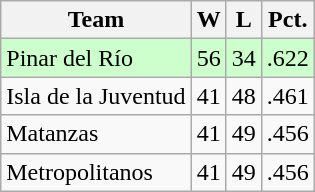<table class="wikitable">
<tr>
<th>Team</th>
<th>W</th>
<th>L</th>
<th>Pct.</th>
</tr>
<tr style="background-color:#ccffcc;">
<td>Pinar del Río</td>
<td>56</td>
<td>34</td>
<td>.622</td>
</tr>
<tr>
<td>Isla de la Juventud</td>
<td>41</td>
<td>48</td>
<td>.461</td>
</tr>
<tr>
<td>Matanzas</td>
<td>41</td>
<td>49</td>
<td>.456</td>
</tr>
<tr>
<td>Metropolitanos</td>
<td>41</td>
<td>49</td>
<td>.456</td>
</tr>
</table>
